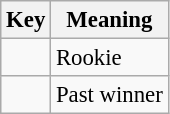<table class="wikitable" style="font-size: 95%;">
<tr>
<th>Key</th>
<th>Meaning</th>
</tr>
<tr>
<td align="center"><strong></strong></td>
<td>Rookie</td>
</tr>
<tr>
<td align="center"><strong></strong></td>
<td>Past winner</td>
</tr>
</table>
